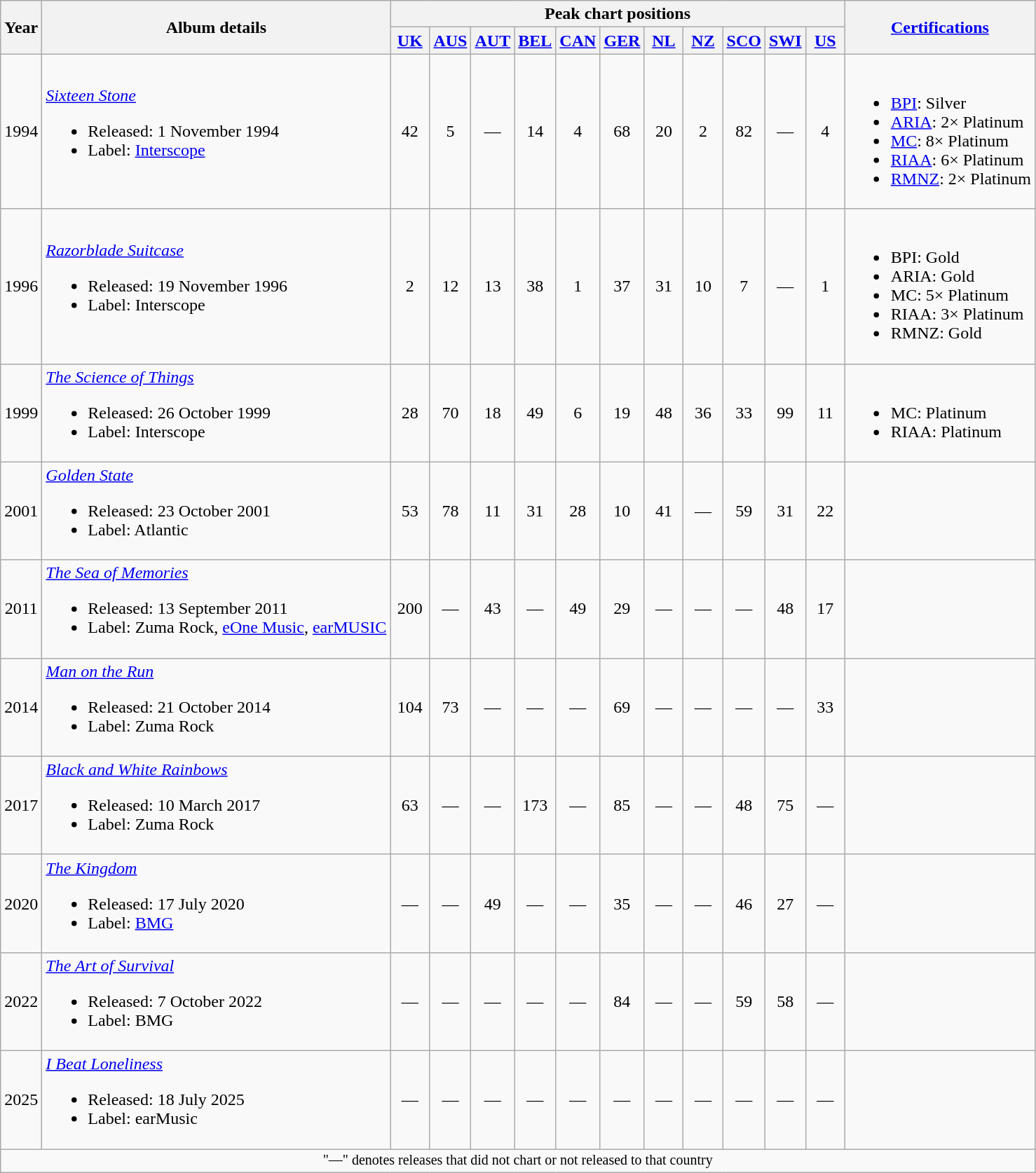<table class="wikitable" style="text-align:center;">
<tr>
<th rowspan="2">Year</th>
<th rowspan="2">Album details</th>
<th colspan="11">Peak chart positions</th>
<th rowspan="2"><a href='#'>Certifications</a></th>
</tr>
<tr>
<th width="30"><a href='#'>UK</a><br></th>
<th width="30"><a href='#'>AUS</a><br></th>
<th width="30"><a href='#'>AUT</a><br></th>
<th width="30"><a href='#'>BEL</a><br></th>
<th width="30"><a href='#'>CAN</a><br></th>
<th width="30"><a href='#'>GER</a><br></th>
<th width="30"><a href='#'>NL</a><br></th>
<th width="30"><a href='#'>NZ</a><br></th>
<th width="30"><a href='#'>SCO</a></th>
<th width="30"><a href='#'>SWI</a><br></th>
<th width="30"><a href='#'>US</a><br></th>
</tr>
<tr>
<td>1994</td>
<td align="left"><em><a href='#'>Sixteen Stone</a></em><br><ul><li>Released: 1 November 1994</li><li>Label: <a href='#'>Interscope</a></li></ul></td>
<td>42</td>
<td>5</td>
<td>—</td>
<td>14</td>
<td>4</td>
<td>68</td>
<td>20</td>
<td>2</td>
<td>82</td>
<td>—</td>
<td>4</td>
<td align="left"><br><ul><li><a href='#'>BPI</a>: Silver</li><li><a href='#'>ARIA</a>: 2× Platinum</li><li><a href='#'>MC</a>: 8× Platinum</li><li><a href='#'>RIAA</a>: 6× Platinum</li><li><a href='#'>RMNZ</a>: 2× Platinum</li></ul></td>
</tr>
<tr>
<td>1996</td>
<td align="left"><em><a href='#'>Razorblade Suitcase</a></em><br><ul><li>Released: 19 November 1996</li><li>Label: Interscope</li></ul></td>
<td>2</td>
<td>12</td>
<td>13</td>
<td>38</td>
<td>1</td>
<td>37</td>
<td>31</td>
<td>10</td>
<td>7</td>
<td>—</td>
<td>1</td>
<td align="left"><br><ul><li>BPI: Gold</li><li>ARIA: Gold</li><li>MC: 5× Platinum</li><li>RIAA: 3× Platinum</li><li>RMNZ: Gold</li></ul></td>
</tr>
<tr>
<td>1999</td>
<td align="left"><em><a href='#'>The Science of Things</a></em><br><ul><li>Released: 26 October 1999</li><li>Label: Interscope</li></ul></td>
<td>28</td>
<td>70</td>
<td>18</td>
<td>49</td>
<td>6</td>
<td>19</td>
<td>48</td>
<td>36</td>
<td>33</td>
<td>99</td>
<td>11</td>
<td align="left"><br><ul><li>MC: Platinum</li><li>RIAA: Platinum</li></ul></td>
</tr>
<tr>
<td>2001</td>
<td align="left"><em><a href='#'>Golden State</a></em><br><ul><li>Released: 23 October 2001</li><li>Label: Atlantic</li></ul></td>
<td>53</td>
<td>78</td>
<td>11</td>
<td>31</td>
<td>28</td>
<td>10</td>
<td>41</td>
<td>—</td>
<td>59</td>
<td>31</td>
<td>22</td>
<td align="left"></td>
</tr>
<tr>
<td>2011</td>
<td align="left"><em><a href='#'>The Sea of Memories</a></em><br><ul><li>Released: 13 September 2011</li><li>Label: Zuma Rock, <a href='#'>eOne Music</a>, <a href='#'>earMUSIC</a></li></ul></td>
<td>200</td>
<td>—</td>
<td>43</td>
<td>—</td>
<td>49</td>
<td>29</td>
<td>—</td>
<td>—</td>
<td>—</td>
<td>48</td>
<td>17</td>
<td align="left"></td>
</tr>
<tr>
<td>2014</td>
<td align="left"><em><a href='#'>Man on the Run</a></em><br><ul><li>Released: 21 October 2014</li><li>Label: Zuma Rock</li></ul></td>
<td>104</td>
<td>73</td>
<td>—</td>
<td>—</td>
<td>—</td>
<td>69</td>
<td>—</td>
<td>—</td>
<td>—</td>
<td>—</td>
<td>33</td>
<td align="left"></td>
</tr>
<tr>
<td>2017</td>
<td align="left"><em><a href='#'>Black and White Rainbows</a></em><br><ul><li>Released: 10 March 2017</li><li>Label: Zuma Rock</li></ul></td>
<td>63</td>
<td>—</td>
<td>—</td>
<td>173</td>
<td>—</td>
<td>85</td>
<td>—</td>
<td>—</td>
<td>48</td>
<td>75</td>
<td>—</td>
<td align="left"></td>
</tr>
<tr>
<td>2020</td>
<td align="left"><em><a href='#'>The Kingdom</a></em><br><ul><li>Released: 17 July 2020</li><li>Label: <a href='#'>BMG</a></li></ul></td>
<td>—</td>
<td>—</td>
<td>49</td>
<td>—</td>
<td>—</td>
<td>35</td>
<td>—</td>
<td>—</td>
<td>46</td>
<td>27</td>
<td>—</td>
<td align="left"></td>
</tr>
<tr>
<td>2022</td>
<td align="left"><em><a href='#'>The Art of Survival</a></em><br><ul><li>Released: 7 October 2022</li><li>Label: BMG</li></ul></td>
<td>—</td>
<td>—</td>
<td>—</td>
<td>—</td>
<td>—</td>
<td>84</td>
<td>—</td>
<td>—</td>
<td>59</td>
<td>58</td>
<td>—</td>
<td align="left"></td>
</tr>
<tr>
<td>2025</td>
<td align="left"><em><a href='#'>I Beat Loneliness</a></em><br><ul><li>Released: 18 July 2025</li><li>Label: earMusic</li></ul></td>
<td>—</td>
<td>—</td>
<td>—</td>
<td>—</td>
<td>—</td>
<td>—</td>
<td>—</td>
<td>—</td>
<td>—</td>
<td>—</td>
<td>—</td>
<td align="left"></td>
</tr>
<tr>
<td colspan="15" style="font-size: smaller">"—" denotes releases that did not chart or not released to that country</td>
</tr>
</table>
